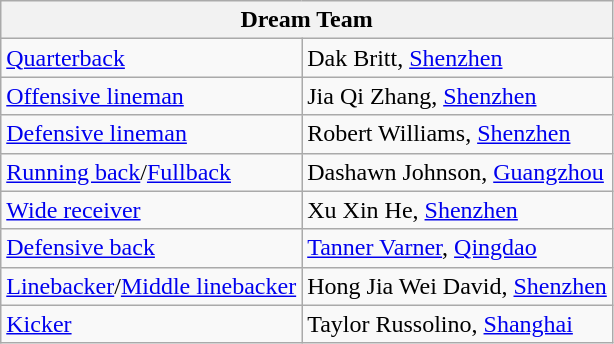<table class="wikitable">
<tr>
<th colspan="6">Dream Team</th>
</tr>
<tr>
<td><a href='#'>Quarterback</a></td>
<td>Dak Britt, <a href='#'>Shenzhen</a></td>
</tr>
<tr>
<td><a href='#'>Offensive lineman</a></td>
<td>Jia Qi Zhang, <a href='#'>Shenzhen</a></td>
</tr>
<tr>
<td><a href='#'>Defensive lineman</a></td>
<td>Robert Williams, <a href='#'>Shenzhen</a></td>
</tr>
<tr>
<td><a href='#'>Running back</a>/<a href='#'>Fullback</a></td>
<td>Dashawn Johnson, <a href='#'>Guangzhou</a></td>
</tr>
<tr>
<td><a href='#'>Wide receiver</a></td>
<td>Xu Xin He, <a href='#'>Shenzhen</a></td>
</tr>
<tr>
<td><a href='#'>Defensive back</a></td>
<td><a href='#'>Tanner Varner</a>, <a href='#'>Qingdao</a></td>
</tr>
<tr>
<td><a href='#'>Linebacker</a>/<a href='#'>Middle linebacker</a></td>
<td>Hong Jia Wei David, <a href='#'>Shenzhen</a></td>
</tr>
<tr>
<td><a href='#'>Kicker</a></td>
<td>Taylor Russolino, <a href='#'>Shanghai</a></td>
</tr>
</table>
